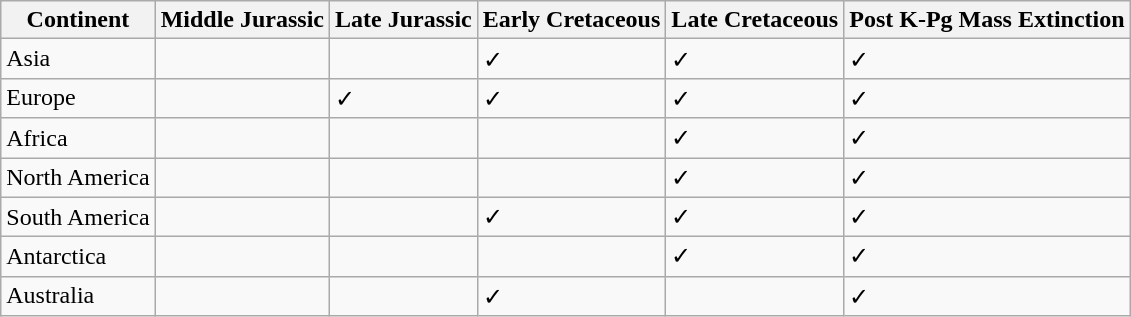<table class="wikitable mw-collapsible">
<tr>
<th>Continent</th>
<th>Middle Jurassic</th>
<th>Late Jurassic</th>
<th>Early Cretaceous</th>
<th>Late Cretaceous</th>
<th>Post K-Pg Mass Extinction</th>
</tr>
<tr>
<td>Asia</td>
<td></td>
<td></td>
<td>✓</td>
<td>✓</td>
<td>✓</td>
</tr>
<tr>
<td>Europe</td>
<td></td>
<td>✓</td>
<td>✓</td>
<td>✓</td>
<td>✓</td>
</tr>
<tr>
<td>Africa</td>
<td></td>
<td></td>
<td></td>
<td>✓</td>
<td>✓</td>
</tr>
<tr>
<td>North America</td>
<td></td>
<td></td>
<td></td>
<td>✓</td>
<td>✓</td>
</tr>
<tr>
<td>South America</td>
<td></td>
<td></td>
<td>✓</td>
<td>✓</td>
<td>✓</td>
</tr>
<tr>
<td>Antarctica</td>
<td></td>
<td></td>
<td></td>
<td>✓</td>
<td>✓</td>
</tr>
<tr>
<td>Australia</td>
<td></td>
<td></td>
<td>✓</td>
<td></td>
<td>✓</td>
</tr>
</table>
